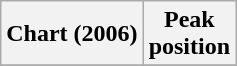<table class="wikitable plainrowheaders" style="text-align:center">
<tr>
<th scope="col">Chart (2006)</th>
<th scope="col">Peak<br>position</th>
</tr>
<tr>
</tr>
</table>
